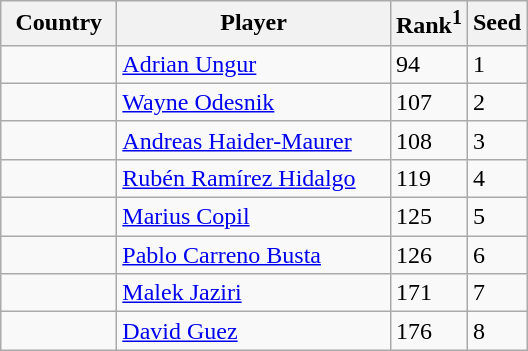<table class="sortable wikitable">
<tr>
<th width="70">Country</th>
<th width="175">Player</th>
<th>Rank<sup>1</sup></th>
<th>Seed</th>
</tr>
<tr>
<td></td>
<td><a href='#'>Adrian Ungur</a></td>
<td>94</td>
<td>1</td>
</tr>
<tr>
<td></td>
<td><a href='#'>Wayne Odesnik</a></td>
<td>107</td>
<td>2</td>
</tr>
<tr>
<td></td>
<td><a href='#'>Andreas Haider-Maurer</a></td>
<td>108</td>
<td>3</td>
</tr>
<tr>
<td></td>
<td><a href='#'>Rubén Ramírez Hidalgo</a></td>
<td>119</td>
<td>4</td>
</tr>
<tr>
<td></td>
<td><a href='#'>Marius Copil</a></td>
<td>125</td>
<td>5</td>
</tr>
<tr>
<td></td>
<td><a href='#'>Pablo Carreno Busta</a></td>
<td>126</td>
<td>6</td>
</tr>
<tr>
<td></td>
<td><a href='#'>Malek Jaziri</a></td>
<td>171</td>
<td>7</td>
</tr>
<tr>
<td></td>
<td><a href='#'>David Guez</a></td>
<td>176</td>
<td>8</td>
</tr>
</table>
